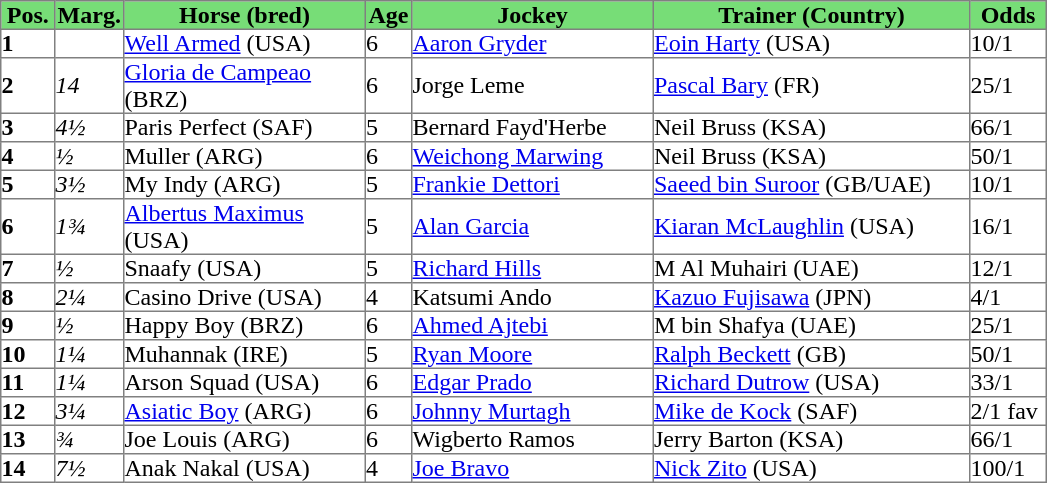<table class = "sortable" | border="1" cellpadding="0" style="border-collapse: collapse;">
<tr style="background:#7d7; text-align:center;">
<th style="width:35px;"><strong>Pos.</strong></th>
<th style="width:45px;"><strong>Marg.</strong></th>
<th style="width:160px;"><strong>Horse (bred)</strong></th>
<th style="width:30px;"><strong>Age</strong></th>
<th style="width:160px;"><strong>Jockey</strong></th>
<th style="width:210px;"><strong>Trainer (Country)</strong></th>
<th style="width:50px;"><strong>Odds</strong></th>
</tr>
<tr>
<td><strong>1</strong></td>
<td></td>
<td><a href='#'>Well Armed</a> (USA)</td>
<td>6</td>
<td><a href='#'>Aaron Gryder</a></td>
<td><a href='#'>Eoin Harty</a> (USA)</td>
<td>10/1</td>
</tr>
<tr>
<td><strong>2</strong></td>
<td><em>14</em></td>
<td><a href='#'>Gloria de Campeao</a> (BRZ)</td>
<td>6</td>
<td>Jorge Leme</td>
<td><a href='#'>Pascal Bary</a> (FR)</td>
<td>25/1</td>
</tr>
<tr>
<td><strong>3</strong></td>
<td><em>4½</em></td>
<td>Paris Perfect (SAF)</td>
<td>5</td>
<td>Bernard Fayd'Herbe</td>
<td>Neil Bruss (KSA)</td>
<td>66/1</td>
</tr>
<tr>
<td><strong>4</strong></td>
<td><em>½</em></td>
<td>Muller (ARG)</td>
<td>6</td>
<td><a href='#'>Weichong Marwing</a></td>
<td>Neil Bruss (KSA)</td>
<td>50/1</td>
</tr>
<tr>
<td><strong>5</strong></td>
<td><em>3½</em></td>
<td>My Indy (ARG)</td>
<td>5</td>
<td><a href='#'>Frankie Dettori</a></td>
<td><a href='#'>Saeed bin Suroor</a> (GB/UAE)</td>
<td>10/1</td>
</tr>
<tr>
<td><strong>6</strong></td>
<td><em>1¾</em></td>
<td><a href='#'>Albertus Maximus</a> (USA)</td>
<td>5</td>
<td><a href='#'>Alan Garcia</a></td>
<td><a href='#'>Kiaran McLaughlin</a> (USA)</td>
<td>16/1</td>
</tr>
<tr>
<td><strong>7</strong></td>
<td><em>½</em></td>
<td>Snaafy (USA)</td>
<td>5</td>
<td><a href='#'>Richard Hills</a></td>
<td>M Al Muhairi (UAE)</td>
<td>12/1</td>
</tr>
<tr>
<td><strong>8</strong></td>
<td><em>2¼</em></td>
<td>Casino Drive (USA)</td>
<td>4</td>
<td>Katsumi Ando</td>
<td><a href='#'>Kazuo Fujisawa</a> (JPN)</td>
<td>4/1</td>
</tr>
<tr>
<td><strong>9</strong></td>
<td><em>½</em></td>
<td>Happy Boy (BRZ)</td>
<td>6</td>
<td><a href='#'>Ahmed Ajtebi</a></td>
<td>M bin Shafya (UAE)</td>
<td>25/1</td>
</tr>
<tr>
<td><strong>10</strong></td>
<td><em>1¼</em></td>
<td>Muhannak (IRE)</td>
<td>5</td>
<td><a href='#'>Ryan Moore</a></td>
<td><a href='#'>Ralph Beckett</a> (GB)</td>
<td>50/1</td>
</tr>
<tr>
<td><strong>11</strong></td>
<td><em>1¼</em></td>
<td>Arson Squad (USA)</td>
<td>6</td>
<td><a href='#'>Edgar Prado</a></td>
<td><a href='#'>Richard Dutrow</a> (USA)</td>
<td>33/1</td>
</tr>
<tr>
<td><strong>12</strong></td>
<td><em>3¼</em></td>
<td><a href='#'>Asiatic Boy</a> (ARG)</td>
<td>6</td>
<td><a href='#'>Johnny Murtagh</a></td>
<td><a href='#'>Mike de Kock</a> (SAF)</td>
<td>2/1 fav</td>
</tr>
<tr>
<td><strong>13</strong></td>
<td><em>¾</em></td>
<td>Joe Louis (ARG)</td>
<td>6</td>
<td>Wigberto Ramos</td>
<td>Jerry Barton (KSA)</td>
<td>66/1</td>
</tr>
<tr>
<td><strong>14</strong></td>
<td><em>7½</em></td>
<td>Anak Nakal (USA)</td>
<td>4</td>
<td><a href='#'>Joe Bravo</a></td>
<td><a href='#'>Nick Zito</a> (USA)</td>
<td>100/1</td>
</tr>
</table>
